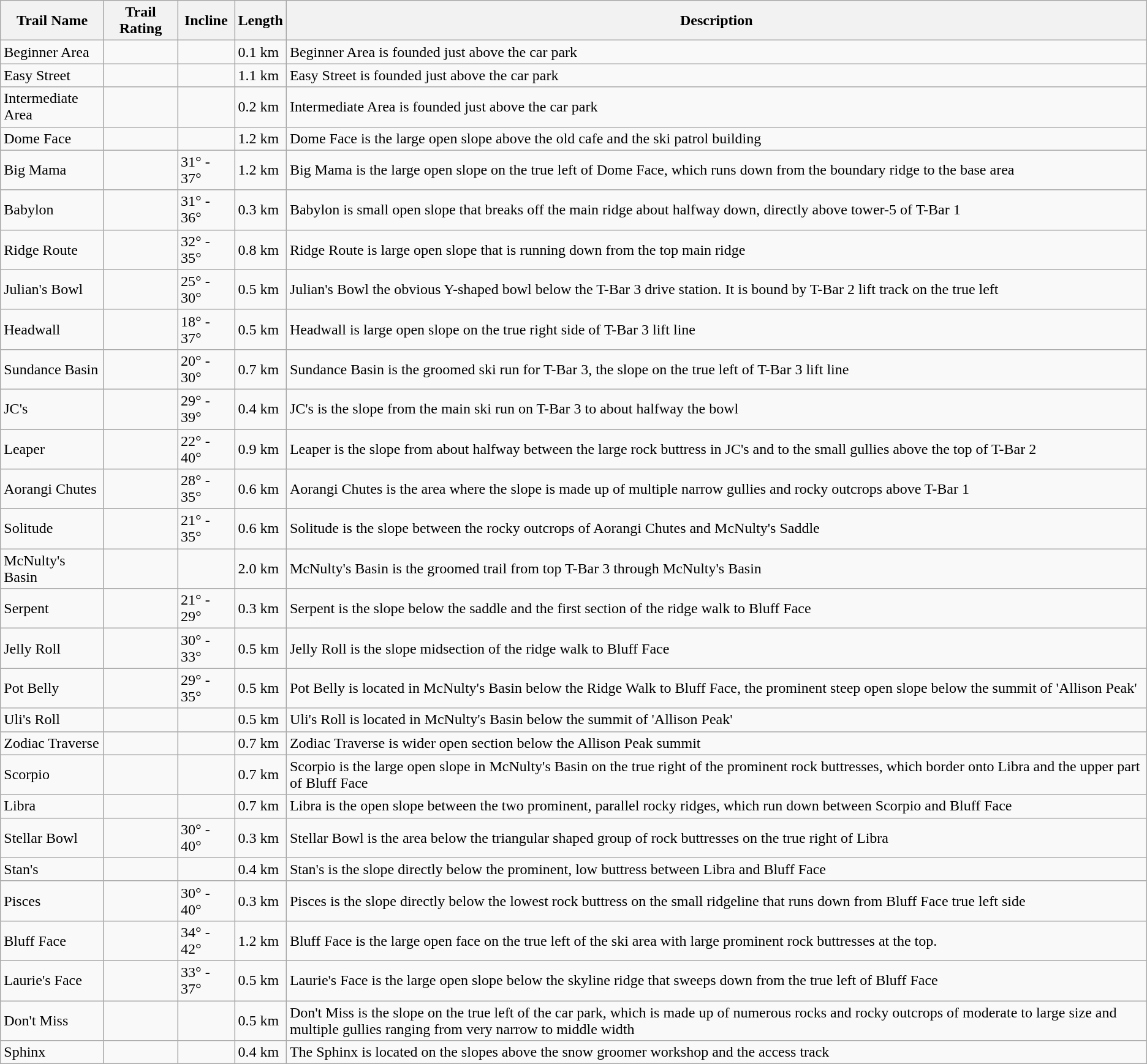<table class="wikitable sortable">
<tr>
<th>Trail Name</th>
<th>Trail Rating</th>
<th>Incline</th>
<th>Length</th>
<th>Description</th>
</tr>
<tr>
<td>Beginner Area</td>
<td></td>
<td></td>
<td>0.1 km</td>
<td>Beginner Area is founded just above the car park</td>
</tr>
<tr>
<td>Easy Street</td>
<td></td>
<td></td>
<td>1.1 km</td>
<td>Easy Street is founded just above the car park</td>
</tr>
<tr>
<td>Intermediate Area</td>
<td></td>
<td></td>
<td>0.2 km</td>
<td>Intermediate Area is founded just above the car park</td>
</tr>
<tr>
<td>Dome Face</td>
<td></td>
<td></td>
<td>1.2 km</td>
<td>Dome Face is the large open slope above the old cafe and the ski patrol building</td>
</tr>
<tr>
<td>Big Mama</td>
<td></td>
<td>31° - 37°</td>
<td>1.2 km</td>
<td>Big Mama is the large open slope on the true left of Dome Face, which runs down from the boundary ridge to the base area</td>
</tr>
<tr>
<td>Babylon</td>
<td></td>
<td>31° - 36°</td>
<td>0.3 km</td>
<td>Babylon is small open slope that breaks off the main ridge about halfway down, directly above tower-5 of T-Bar 1</td>
</tr>
<tr>
<td>Ridge Route</td>
<td></td>
<td>32° - 35°</td>
<td>0.8 km</td>
<td>Ridge Route is large open slope that is running down from the top main ridge</td>
</tr>
<tr>
<td>Julian's Bowl</td>
<td></td>
<td>25° - 30°</td>
<td>0.5 km</td>
<td>Julian's Bowl the obvious Y-shaped bowl below the T-Bar 3 drive station. It is bound by T-Bar 2 lift track on the true left</td>
</tr>
<tr>
<td>Headwall</td>
<td></td>
<td>18° - 37°</td>
<td>0.5 km</td>
<td>Headwall is large open slope on the true right side of T-Bar 3 lift line</td>
</tr>
<tr>
<td>Sundance Basin</td>
<td></td>
<td>20° - 30°</td>
<td>0.7 km</td>
<td>Sundance Basin is the groomed ski run for T-Bar 3, the slope on the true left of T-Bar 3 lift line</td>
</tr>
<tr>
<td>JC's</td>
<td></td>
<td>29° - 39°</td>
<td>0.4 km</td>
<td>JC's is the slope from the main ski run on T-Bar 3 to about halfway the bowl</td>
</tr>
<tr>
<td>Leaper</td>
<td></td>
<td>22° - 40°</td>
<td>0.9 km</td>
<td>Leaper is the slope from about halfway between the large rock buttress in JC's and to the small gullies above the top of T-Bar 2</td>
</tr>
<tr>
<td>Aorangi Chutes</td>
<td></td>
<td>28° - 35°</td>
<td>0.6 km</td>
<td>Aorangi Chutes is the area where the slope is made up of multiple narrow gullies and rocky outcrops above T-Bar 1</td>
</tr>
<tr>
<td>Solitude</td>
<td></td>
<td>21° - 35°</td>
<td>0.6 km</td>
<td>Solitude is the slope between the rocky outcrops of Aorangi Chutes and McNulty's Saddle</td>
</tr>
<tr>
<td>McNulty's Basin</td>
<td></td>
<td></td>
<td>2.0 km</td>
<td>McNulty's Basin is the groomed trail from top T-Bar 3 through McNulty's Basin</td>
</tr>
<tr>
<td>Serpent</td>
<td></td>
<td>21° - 29°</td>
<td>0.3 km</td>
<td>Serpent is the slope below the saddle and the first section of the ridge walk to Bluff Face</td>
</tr>
<tr>
<td>Jelly Roll</td>
<td></td>
<td>30° - 33°</td>
<td>0.5 km</td>
<td>Jelly Roll is the slope midsection of the ridge walk to Bluff Face</td>
</tr>
<tr>
<td>Pot Belly</td>
<td></td>
<td>29° - 35°</td>
<td>0.5 km</td>
<td>Pot Belly is located in McNulty's Basin below the Ridge Walk to Bluff Face, the prominent steep open slope below the summit of 'Allison Peak'</td>
</tr>
<tr>
<td>Uli's Roll</td>
<td></td>
<td></td>
<td>0.5 km</td>
<td>Uli's Roll is located in McNulty's Basin below the summit of 'Allison Peak'</td>
</tr>
<tr>
<td>Zodiac Traverse</td>
<td></td>
<td></td>
<td>0.7 km</td>
<td>Zodiac Traverse is wider open section below the Allison Peak summit</td>
</tr>
<tr>
<td>Scorpio</td>
<td></td>
<td></td>
<td>0.7 km</td>
<td>Scorpio is the large open slope in McNulty's Basin on the true right of the prominent rock buttresses, which border onto Libra and the upper part of Bluff Face</td>
</tr>
<tr>
<td>Libra</td>
<td></td>
<td></td>
<td>0.7 km</td>
<td>Libra is the open slope between the two prominent, parallel rocky ridges, which run down between Scorpio and Bluff Face</td>
</tr>
<tr>
<td>Stellar Bowl</td>
<td></td>
<td>30° - 40°</td>
<td>0.3 km</td>
<td>Stellar Bowl is the area below the triangular shaped group of rock buttresses on the true right of Libra</td>
</tr>
<tr>
<td>Stan's</td>
<td></td>
<td></td>
<td>0.4 km</td>
<td>Stan's is the slope directly below the prominent, low buttress between Libra and Bluff Face</td>
</tr>
<tr>
<td>Pisces</td>
<td></td>
<td>30° - 40°</td>
<td>0.3 km</td>
<td>Pisces is the slope directly below the lowest rock buttress on the small ridgeline that runs down from Bluff Face true left side</td>
</tr>
<tr>
<td>Bluff Face</td>
<td></td>
<td>34° - 42°</td>
<td>1.2 km</td>
<td>Bluff Face is the large open face on the true left of the ski area with large prominent rock buttresses at the top.</td>
</tr>
<tr>
<td>Laurie's Face</td>
<td></td>
<td>33° - 37°</td>
<td>0.5 km</td>
<td>Laurie's Face is the large open slope below the skyline ridge that sweeps down from the true left of Bluff Face</td>
</tr>
<tr>
<td>Don't Miss</td>
<td></td>
<td></td>
<td>0.5 km</td>
<td>Don't Miss is the slope on the true left of the car park, which is made up of numerous rocks and rocky outcrops of moderate to large size and multiple gullies ranging from very narrow to middle width</td>
</tr>
<tr>
<td>Sphinx</td>
<td></td>
<td></td>
<td>0.4 km</td>
<td>The Sphinx is located on the slopes above the snow groomer workshop and the access track</td>
</tr>
</table>
